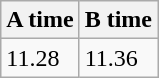<table class="wikitable" border="1" align="upright">
<tr>
<th>A time</th>
<th>B time</th>
</tr>
<tr>
<td>11.28</td>
<td>11.36</td>
</tr>
</table>
